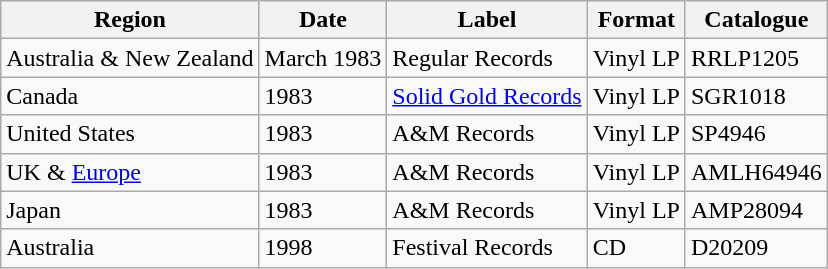<table class="wikitable">
<tr>
<th>Region</th>
<th>Date</th>
<th>Label</th>
<th>Format</th>
<th>Catalogue</th>
</tr>
<tr>
<td>Australia & New Zealand</td>
<td>March 1983</td>
<td>Regular Records</td>
<td>Vinyl LP</td>
<td>RRLP1205</td>
</tr>
<tr>
<td>Canada</td>
<td>1983</td>
<td><a href='#'>Solid Gold Records</a></td>
<td>Vinyl LP</td>
<td>SGR1018</td>
</tr>
<tr>
<td>United States</td>
<td>1983</td>
<td>A&M Records</td>
<td>Vinyl LP</td>
<td>SP4946</td>
</tr>
<tr>
<td>UK & <a href='#'>Europe</a></td>
<td>1983</td>
<td>A&M Records</td>
<td>Vinyl LP</td>
<td>AMLH64946</td>
</tr>
<tr>
<td>Japan</td>
<td>1983</td>
<td>A&M Records</td>
<td>Vinyl LP</td>
<td>AMP28094</td>
</tr>
<tr>
<td>Australia</td>
<td>1998</td>
<td>Festival Records</td>
<td>CD</td>
<td>D20209</td>
</tr>
</table>
